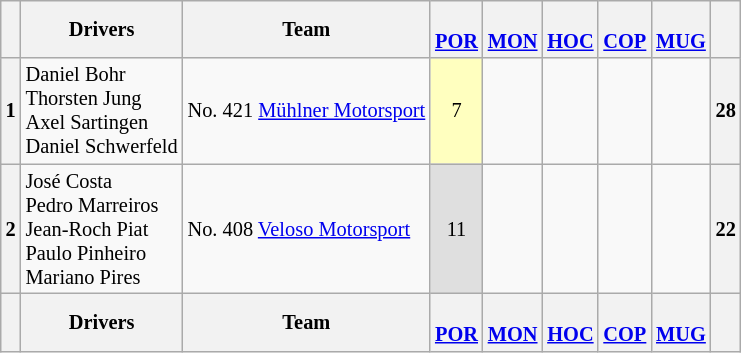<table align=left| class="wikitable" style="font-size: 85%; text-align: center">
<tr valign="top">
<th valign=middle></th>
<th valign=middle>Drivers</th>
<th valign=middle>Team</th>
<th><br><a href='#'>POR</a></th>
<th><br><a href='#'>MON</a></th>
<th><br><a href='#'>HOC</a></th>
<th><br><a href='#'>COP</a></th>
<th><br><a href='#'>MUG</a></th>
<th valign=middle>  </th>
</tr>
<tr>
<th>1</th>
<td align=left> Daniel Bohr<br> Thorsten Jung<br> Axel Sartingen<br> Daniel Schwerfeld</td>
<td align=left> No. 421 <a href='#'>Mühlner Motorsport</a></td>
<td style="background:#FFFFBF;">7</td>
<td></td>
<td></td>
<td></td>
<td></td>
<th>28</th>
</tr>
<tr>
<th>2</th>
<td align=left> José Costa<br> Pedro Marreiros<br> Jean-Roch Piat<br> Paulo Pinheiro<br> Mariano Pires</td>
<td align=left> No. 408 <a href='#'>Veloso Motorsport</a></td>
<td style="background:#DFDFDF;">11</td>
<td></td>
<td></td>
<td></td>
<td></td>
<th>22</th>
</tr>
<tr>
<th valign=middle></th>
<th valign=middle>Drivers</th>
<th valign=middle>Team</th>
<th><br><a href='#'>POR</a></th>
<th><br><a href='#'>MON</a></th>
<th><br><a href='#'>HOC</a></th>
<th><br><a href='#'>COP</a></th>
<th><br><a href='#'>MUG</a></th>
<th valign=middle>  </th>
</tr>
</table>
